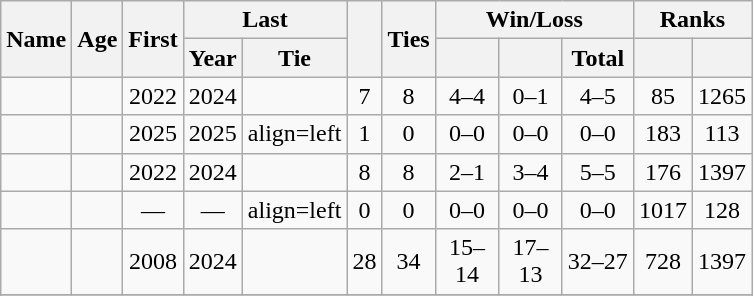<table class="wikitable sortable nowrap" style=text-align:center>
<tr>
<th rowspan=2>Name</th>
<th rowspan=2>Age</th>
<th rowspan=2>First</th>
<th colspan=2>Last</th>
<th rowspan=2></th>
<th rowspan=2>Ties</th>
<th class="unsortable" colspan=3>Win/Loss</th>
<th class="unsortable" colspan=2>Ranks</th>
</tr>
<tr>
<th>Year</th>
<th>Tie</th>
<th width=35></th>
<th width=35></th>
<th>Total</th>
<th width=25></th>
<th width=25></th>
</tr>
<tr>
<td align=left></td>
<td></td>
<td>2022</td>
<td>2024</td>
<td align=left></td>
<td>7</td>
<td>8</td>
<td>4–4</td>
<td>0–1</td>
<td>4–5</td>
<td style="text-align:center;">85</td>
<td style="text-align:center;">1265</td>
</tr>
<tr>
<td align=left></td>
<td></td>
<td>2025</td>
<td>2025</td>
<td>align=left </td>
<td>1</td>
<td>0</td>
<td>0–0</td>
<td>0–0</td>
<td>0–0</td>
<td style="text-align:center;">183</td>
<td style="text-align:center;">113</td>
</tr>
<tr>
<td align=left></td>
<td></td>
<td>2022</td>
<td>2024</td>
<td align=left></td>
<td>8</td>
<td>8</td>
<td>2–1</td>
<td>3–4</td>
<td>5–5</td>
<td style="text-align:center;">176</td>
<td style="text-align:center;">1397</td>
</tr>
<tr>
<td align=left></td>
<td></td>
<td>—</td>
<td>—</td>
<td>align=left </td>
<td>0</td>
<td>0</td>
<td>0–0</td>
<td>0–0</td>
<td>0–0</td>
<td style="text-align:center;">1017</td>
<td style="text-align:center;">128</td>
</tr>
<tr>
<td align=left></td>
<td></td>
<td>2008</td>
<td>2024</td>
<td align=left></td>
<td>28</td>
<td>34</td>
<td>15–14</td>
<td>17–13</td>
<td>32–27</td>
<td style="text-align:center;">728</td>
<td style="text-align:center;">1397</td>
</tr>
<tr>
</tr>
<tr>
</tr>
</table>
